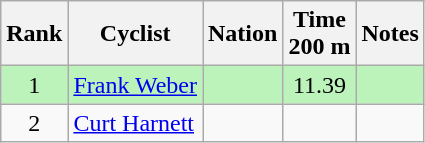<table class="wikitable sortable" style="text-align:center">
<tr>
<th>Rank</th>
<th>Cyclist</th>
<th>Nation</th>
<th>Time<br>200 m</th>
<th>Notes</th>
</tr>
<tr bgcolor=bbf3bb>
<td>1</td>
<td align=left><a href='#'>Frank Weber</a></td>
<td align=left></td>
<td>11.39</td>
<td></td>
</tr>
<tr>
<td>2</td>
<td align=left><a href='#'>Curt Harnett</a></td>
<td align=left></td>
<td></td>
<td></td>
</tr>
</table>
